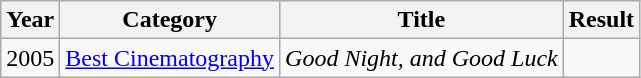<table class="wikitable">
<tr>
<th>Year</th>
<th>Category</th>
<th>Title</th>
<th>Result</th>
</tr>
<tr>
<td>2005</td>
<td><a href='#'>Best Cinematography</a></td>
<td><em>Good Night, and Good Luck</em></td>
<td></td>
</tr>
</table>
